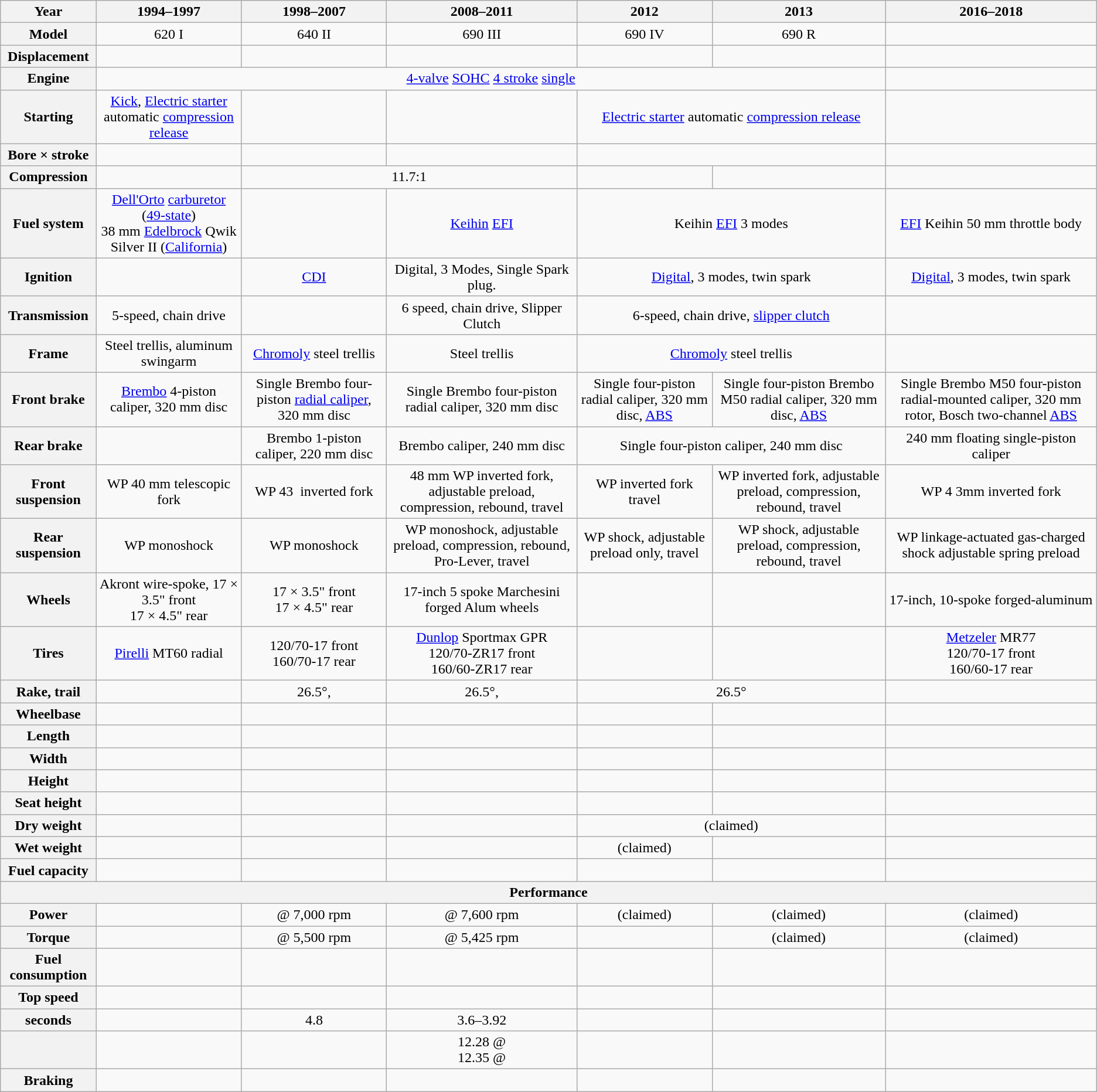<table class="wikitable" style="text-align:center; font-size: 100%;">
<tr>
<th>Year</th>
<th>1994–1997</th>
<th>1998–2007</th>
<th>2008–2011</th>
<th>2012</th>
<th>2013</th>
<th>2016–2018</th>
</tr>
<tr>
<th>Model</th>
<td>620 I</td>
<td>640 II</td>
<td>690 III</td>
<td>690 IV</td>
<td>690 R</td>
<td></td>
</tr>
<tr>
<th>Displacement</th>
<td></td>
<td></td>
<td></td>
<td></td>
<td></td>
<td></td>
</tr>
<tr>
<th>Engine</th>
<td colspan="5"><a href='#'>4-valve</a> <a href='#'>SOHC</a> <a href='#'>4 stroke</a> <a href='#'>single</a></td>
<td></td>
</tr>
<tr>
<th>Starting</th>
<td><a href='#'>Kick</a>, <a href='#'>Electric starter</a> automatic <a href='#'>compression release</a></td>
<td></td>
<td></td>
<td colspan="2"><a href='#'>Electric starter</a> automatic <a href='#'>compression release</a></td>
<td></td>
</tr>
<tr>
<th>Bore × stroke</th>
<td></td>
<td></td>
<td></td>
<td colspan="2"></td>
<td></td>
</tr>
<tr>
<th>Compression</th>
<td></td>
<td colspan="2">11.7:1</td>
<td></td>
<td></td>
<td></td>
</tr>
<tr>
<th>Fuel system</th>
<td><a href='#'>Dell'Orto</a> <a href='#'>carburetor</a> (<a href='#'>49-state</a>)<br>38 mm <a href='#'>Edelbrock</a> Qwik Silver II (<a href='#'>California</a>)</td>
<td></td>
<td><a href='#'>Keihin</a> <a href='#'>EFI</a></td>
<td colspan="2">Keihin <a href='#'>EFI</a> 3 modes</td>
<td><a href='#'>EFI</a> Keihin 50 mm throttle body</td>
</tr>
<tr>
<th>Ignition</th>
<td></td>
<td><a href='#'>CDI</a></td>
<td>Digital, 3 Modes, Single Spark plug.</td>
<td colspan="2"><a href='#'>Digital</a>, 3 modes, twin spark</td>
<td><a href='#'>Digital</a>, 3 modes, twin spark</td>
</tr>
<tr>
<th>Transmission</th>
<td>5-speed, chain drive</td>
<td></td>
<td>6 speed, chain drive, Slipper Clutch</td>
<td colspan="2">6-speed, chain drive, <a href='#'>slipper clutch</a></td>
<td></td>
</tr>
<tr>
<th>Frame</th>
<td>Steel trellis, aluminum swingarm</td>
<td><a href='#'>Chromoly</a> steel trellis</td>
<td>Steel trellis</td>
<td colspan="2"><a href='#'>Chromoly</a> steel trellis</td>
<td></td>
</tr>
<tr>
<th>Front brake</th>
<td colsspan="2"><a href='#'>Brembo</a> 4-piston caliper, 320 mm disc</td>
<td>Single Brembo four-piston <a href='#'>radial caliper</a>, 320 mm disc</td>
<td>Single Brembo four-piston radial caliper, 320 mm disc</td>
<td>Single four-piston radial caliper, 320 mm disc, <a href='#'>ABS</a></td>
<td>Single four-piston Brembo M50 radial caliper, 320 mm disc, <a href='#'>ABS</a></td>
<td>Single Brembo M50 four-piston radial-mounted caliper, 320 mm rotor, Bosch two-channel <a href='#'>ABS</a></td>
</tr>
<tr>
<th>Rear brake</th>
<td></td>
<td>Brembo 1-piston caliper, 220 mm disc</td>
<td>Brembo caliper, 240 mm disc</td>
<td colspan="2">Single four-piston caliper, 240 mm disc</td>
<td>240 mm  floating single-piston caliper</td>
</tr>
<tr>
<th>Front suspension</th>
<td>WP 40 mm telescopic fork</td>
<td>WP 43  inverted fork</td>
<td>48 mm WP inverted fork, adjustable preload, compression, rebound,  travel</td>
<td>WP inverted fork  travel</td>
<td>WP inverted fork, adjustable preload, compression, rebound,  travel</td>
<td>WP 4 3mm inverted fork</td>
</tr>
<tr>
<th>Rear suspension</th>
<td>WP monoshock</td>
<td>WP monoshock</td>
<td>WP monoshock, adjustable preload, compression, rebound, Pro-Lever,  travel</td>
<td>WP shock, adjustable preload only,  travel</td>
<td>WP shock, adjustable preload, compression, rebound,  travel</td>
<td>WP linkage-actuated gas-charged shock  adjustable  spring preload</td>
</tr>
<tr>
<th>Wheels</th>
<td>Akront wire-spoke, 17 × 3.5" front<br>17 × 4.5" rear</td>
<td>17 × 3.5" front<br>17 × 4.5" rear</td>
<td>17-inch 5 spoke Marchesini forged Alum wheels</td>
<td></td>
<td></td>
<td>17-inch, 10-spoke forged-aluminum</td>
</tr>
<tr>
<th>Tires</th>
<td><a href='#'>Pirelli</a> MT60 radial<br></td>
<td>120/70-17 front<br>160/70-17 rear</td>
<td><a href='#'>Dunlop</a> Sportmax GPR<br>120/70-ZR17 front<br>160/60-ZR17  rear</td>
<td></td>
<td></td>
<td><a href='#'>Metzeler</a> MR77 <br>  120/70-17 front <br> 160/60-17 rear</td>
</tr>
<tr>
<th>Rake, trail</th>
<td></td>
<td>26.5°, </td>
<td>26.5°, </td>
<td colspan="2">26.5°</td>
<td></td>
</tr>
<tr>
<th>Wheelbase</th>
<td></td>
<td></td>
<td></td>
<td></td>
<td></td>
<td></td>
</tr>
<tr>
<th>Length</th>
<td></td>
<td></td>
<td></td>
<td></td>
<td></td>
<td></td>
</tr>
<tr>
<th>Width</th>
<td></td>
<td></td>
<td></td>
<td></td>
<td></td>
<td></td>
</tr>
<tr>
<th>Height</th>
<td></td>
<td></td>
<td></td>
<td></td>
<td></td>
<td></td>
</tr>
<tr>
<th>Seat height</th>
<td></td>
<td></td>
<td></td>
<td></td>
<td></td>
<td></td>
</tr>
<tr>
<th>Dry weight</th>
<td></td>
<td></td>
<td></td>
<td colspan="2"> (claimed)</td>
<td></td>
</tr>
<tr>
<th>Wet weight</th>
<td></td>
<td></td>
<td></td>
<td> (claimed)</td>
<td></td>
<td></td>
</tr>
<tr>
<th>Fuel capacity</th>
<td></td>
<td></td>
<td></td>
<td></td>
<td></td>
<td></td>
</tr>
<tr>
<th colspan="7">Performance</th>
</tr>
<tr>
<th>Power</th>
<td></td>
<td> @ 7,000 rpm</td>
<td> @ 7,600 rpm</td>
<td> (claimed)</td>
<td> (claimed)</td>
<td> (claimed)</td>
</tr>
<tr>
<th>Torque</th>
<td></td>
<td> @ 5,500 rpm</td>
<td> @ 5,425 rpm</td>
<td></td>
<td>(claimed)</td>
<td>(claimed)</td>
</tr>
<tr>
<th>Fuel consumption</th>
<td></td>
<td></td>
<td></td>
<td></td>
<td></td>
<td></td>
</tr>
<tr>
<th>Top speed</th>
<td></td>
<td></td>
<td></td>
<td></td>
<td></td>
<td></td>
</tr>
<tr>
<th> seconds</th>
<td></td>
<td>4.8</td>
<td>3.6–3.92</td>
<td></td>
<td></td>
<td></td>
</tr>
<tr>
<th></th>
<td></td>
<td></td>
<td>12.28 @ <br>12.35 @ </td>
<td></td>
<td></td>
<td></td>
</tr>
<tr>
<th>Braking  </th>
<td></td>
<td></td>
<td></td>
<td></td>
<td></td>
<td></td>
</tr>
</table>
